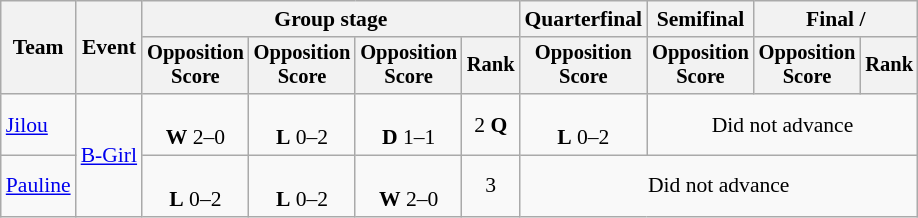<table class="wikitable" style="font-size:90%">
<tr>
<th rowspan=2>Team</th>
<th rowspan=2>Event</th>
<th colspan=4>Group stage</th>
<th>Quarterfinal</th>
<th>Semifinal</th>
<th colspan=2>Final / </th>
</tr>
<tr style="font-size:95%">
<th>Opposition<br>Score</th>
<th>Opposition<br>Score</th>
<th>Opposition<br>Score</th>
<th>Rank</th>
<th>Opposition<br>Score</th>
<th>Opposition<br>Score</th>
<th>Opposition<br>Score</th>
<th>Rank</th>
</tr>
<tr align=center>
<td align=left><a href='#'>Jilou</a></td>
<td align=left rowspan=2><a href='#'>B-Girl</a></td>
<td><br><strong>W</strong> 2–0</td>
<td><br><strong>L</strong> 0–2</td>
<td><br><strong>D</strong> 1–1</td>
<td>2 <strong>Q</strong></td>
<td><br><strong>L</strong> 0–2</td>
<td colspan=3>Did not advance</td>
</tr>
<tr align=center>
<td align=left><a href='#'>Pauline</a></td>
<td><br><strong>L</strong> 0–2</td>
<td><br><strong>L</strong> 0–2</td>
<td><br><strong>W</strong> 2–0</td>
<td>3</td>
<td colspan=4>Did not advance</td>
</tr>
</table>
